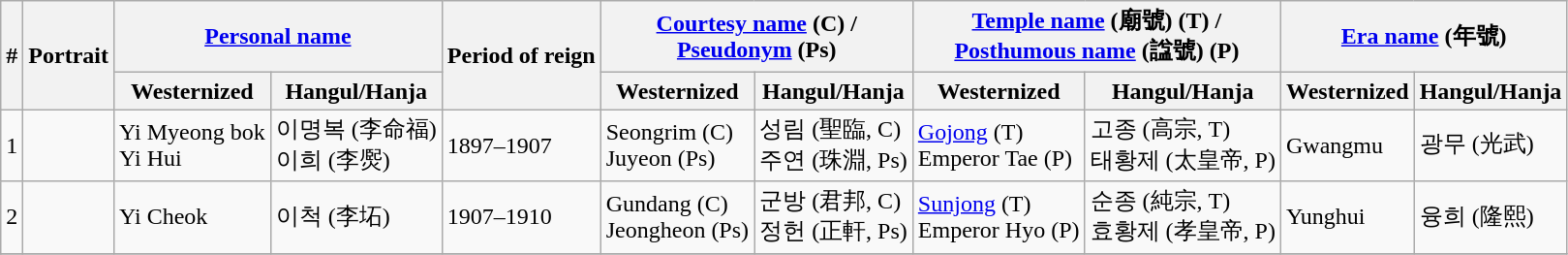<table class="wikitable">
<tr>
<th rowspan="2">#</th>
<th rowspan="2">Portrait</th>
<th colspan="2"><a href='#'>Personal name</a></th>
<th rowspan="2">Period of reign</th>
<th colspan="2"><a href='#'>Courtesy name</a> (C) /<br><a href='#'>Pseudonym</a> (Ps)</th>
<th colspan="2"><a href='#'>Temple name</a> (廟號) (T) /<br> <a href='#'>Posthumous name</a> (諡號) (P)</th>
<th colspan="2"><a href='#'>Era name</a> (年號)</th>
</tr>
<tr>
<th>Westernized</th>
<th>Hangul/Hanja</th>
<th>Westernized</th>
<th>Hangul/Hanja</th>
<th>Westernized</th>
<th>Hangul/Hanja</th>
<th>Westernized</th>
<th>Hangul/Hanja</th>
</tr>
<tr>
<td>1</td>
<td></td>
<td>Yi Myeong bok<br>Yi Hui</td>
<td>이명복 (李命福)<br>이희 (李㷩)</td>
<td>1897–1907</td>
<td>Seongrim (C)<br>Juyeon (Ps)</td>
<td>성림 (聖臨, C)<br>주연 (珠淵, Ps)</td>
<td><a href='#'>Gojong</a> (T)<br>Emperor Tae (P)</td>
<td>고종 (高宗, T)<br>태황제 (太皇帝, P)</td>
<td>Gwangmu</td>
<td>광무 (光武)</td>
</tr>
<tr>
<td>2</td>
<td></td>
<td>Yi Cheok</td>
<td>이척 (李坧)</td>
<td>1907–1910</td>
<td>Gundang (C)<br>Jeongheon (Ps)</td>
<td>군방 (君邦, C)<br>정헌 (正軒, Ps)</td>
<td><a href='#'>Sunjong</a> (T)<br>Emperor Hyo (P)</td>
<td>순종 (純宗, T)<br>효황제 (孝皇帝, P)</td>
<td>Yunghui</td>
<td>융희 (隆熙)</td>
</tr>
<tr>
</tr>
</table>
